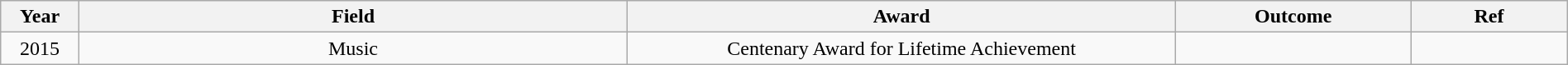<table class="wikitable" style="width:100%;">
<tr>
<th width=5%>Year</th>
<th style="width:35%;">Field</th>
<th style="width:35%;">Award</th>
<th style="width:15%;">Outcome</th>
<th style="width:10%;">Ref</th>
</tr>
<tr>
<td style="text-align:center;">2015</td>
<td style="text-align:center;">Music</td>
<td style="text-align:center;">Centenary Award for Lifetime Achievement</td>
<td></td>
<td style="text-align:center;"></td>
</tr>
</table>
